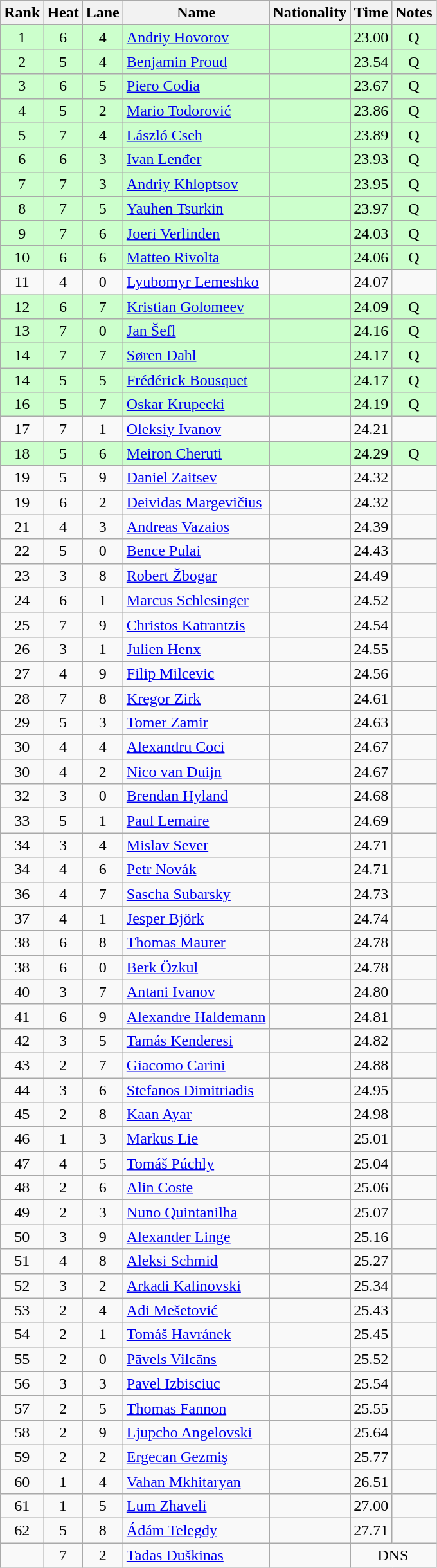<table class="wikitable sortable" style="text-align:center">
<tr>
<th>Rank</th>
<th>Heat</th>
<th>Lane</th>
<th>Name</th>
<th>Nationality</th>
<th>Time</th>
<th>Notes</th>
</tr>
<tr bgcolor=ccffcc>
<td>1</td>
<td>6</td>
<td>4</td>
<td align=left><a href='#'>Andriy Hovorov</a></td>
<td align=left></td>
<td>23.00</td>
<td>Q</td>
</tr>
<tr bgcolor=ccffcc>
<td>2</td>
<td>5</td>
<td>4</td>
<td align=left><a href='#'>Benjamin Proud</a></td>
<td align=left></td>
<td>23.54</td>
<td>Q</td>
</tr>
<tr bgcolor=ccffcc>
<td>3</td>
<td>6</td>
<td>5</td>
<td align=left><a href='#'>Piero Codia</a></td>
<td align=left></td>
<td>23.67</td>
<td>Q</td>
</tr>
<tr bgcolor=ccffcc>
<td>4</td>
<td>5</td>
<td>2</td>
<td align=left><a href='#'>Mario Todorović</a></td>
<td align=left></td>
<td>23.86</td>
<td>Q</td>
</tr>
<tr bgcolor=ccffcc>
<td>5</td>
<td>7</td>
<td>4</td>
<td align=left><a href='#'>László Cseh</a></td>
<td align=left></td>
<td>23.89</td>
<td>Q</td>
</tr>
<tr bgcolor=ccffcc>
<td>6</td>
<td>6</td>
<td>3</td>
<td align=left><a href='#'>Ivan Lenđer</a></td>
<td align=left></td>
<td>23.93</td>
<td>Q</td>
</tr>
<tr bgcolor=ccffcc>
<td>7</td>
<td>7</td>
<td>3</td>
<td align=left><a href='#'>Andriy Khloptsov</a></td>
<td align=left></td>
<td>23.95</td>
<td>Q</td>
</tr>
<tr bgcolor=ccffcc>
<td>8</td>
<td>7</td>
<td>5</td>
<td align=left><a href='#'>Yauhen Tsurkin</a></td>
<td align=left></td>
<td>23.97</td>
<td>Q</td>
</tr>
<tr bgcolor=ccffcc>
<td>9</td>
<td>7</td>
<td>6</td>
<td align=left><a href='#'>Joeri Verlinden</a></td>
<td align=left></td>
<td>24.03</td>
<td>Q</td>
</tr>
<tr bgcolor=ccffcc>
<td>10</td>
<td>6</td>
<td>6</td>
<td align=left><a href='#'>Matteo Rivolta</a></td>
<td align=left></td>
<td>24.06</td>
<td>Q</td>
</tr>
<tr>
<td>11</td>
<td>4</td>
<td>0</td>
<td align=left><a href='#'>Lyubomyr Lemeshko</a></td>
<td align=left></td>
<td>24.07</td>
<td></td>
</tr>
<tr bgcolor=ccffcc>
<td>12</td>
<td>6</td>
<td>7</td>
<td align=left><a href='#'>Kristian Golomeev</a></td>
<td align=left></td>
<td>24.09</td>
<td>Q</td>
</tr>
<tr bgcolor=ccffcc>
<td>13</td>
<td>7</td>
<td>0</td>
<td align=left><a href='#'>Jan Šefl</a></td>
<td align=left></td>
<td>24.16</td>
<td>Q</td>
</tr>
<tr bgcolor=ccffcc>
<td>14</td>
<td>7</td>
<td>7</td>
<td align=left><a href='#'>Søren Dahl</a></td>
<td align=left></td>
<td>24.17</td>
<td>Q</td>
</tr>
<tr bgcolor=ccffcc>
<td>14</td>
<td>5</td>
<td>5</td>
<td align=left><a href='#'>Frédérick Bousquet</a></td>
<td align=left></td>
<td>24.17</td>
<td>Q</td>
</tr>
<tr bgcolor=ccffcc>
<td>16</td>
<td>5</td>
<td>7</td>
<td align=left><a href='#'>Oskar Krupecki</a></td>
<td align=left></td>
<td>24.19</td>
<td>Q</td>
</tr>
<tr>
<td>17</td>
<td>7</td>
<td>1</td>
<td align=left><a href='#'>Oleksiy Ivanov</a></td>
<td align=left></td>
<td>24.21</td>
<td></td>
</tr>
<tr bgcolor=ccffcc>
<td>18</td>
<td>5</td>
<td>6</td>
<td align=left><a href='#'>Meiron Cheruti</a></td>
<td align=left></td>
<td>24.29</td>
<td>Q</td>
</tr>
<tr>
<td>19</td>
<td>5</td>
<td>9</td>
<td align=left><a href='#'>Daniel Zaitsev</a></td>
<td align=left></td>
<td>24.32</td>
<td></td>
</tr>
<tr>
<td>19</td>
<td>6</td>
<td>2</td>
<td align=left><a href='#'>Deividas Margevičius</a></td>
<td align=left></td>
<td>24.32</td>
<td></td>
</tr>
<tr>
<td>21</td>
<td>4</td>
<td>3</td>
<td align=left><a href='#'>Andreas Vazaios</a></td>
<td align=left></td>
<td>24.39</td>
<td></td>
</tr>
<tr>
<td>22</td>
<td>5</td>
<td>0</td>
<td align=left><a href='#'>Bence Pulai</a></td>
<td align=left></td>
<td>24.43</td>
<td></td>
</tr>
<tr>
<td>23</td>
<td>3</td>
<td>8</td>
<td align=left><a href='#'>Robert Žbogar</a></td>
<td align=left></td>
<td>24.49</td>
<td></td>
</tr>
<tr>
<td>24</td>
<td>6</td>
<td>1</td>
<td align=left><a href='#'>Marcus Schlesinger</a></td>
<td align=left></td>
<td>24.52</td>
<td></td>
</tr>
<tr>
<td>25</td>
<td>7</td>
<td>9</td>
<td align=left><a href='#'>Christos Katrantzis</a></td>
<td align=left></td>
<td>24.54</td>
<td></td>
</tr>
<tr>
<td>26</td>
<td>3</td>
<td>1</td>
<td align=left><a href='#'>Julien Henx</a></td>
<td align=left></td>
<td>24.55</td>
<td></td>
</tr>
<tr>
<td>27</td>
<td>4</td>
<td>9</td>
<td align=left><a href='#'>Filip Milcevic</a></td>
<td align=left></td>
<td>24.56</td>
<td></td>
</tr>
<tr>
<td>28</td>
<td>7</td>
<td>8</td>
<td align=left><a href='#'>Kregor Zirk</a></td>
<td align=left></td>
<td>24.61</td>
<td></td>
</tr>
<tr>
<td>29</td>
<td>5</td>
<td>3</td>
<td align=left><a href='#'>Tomer Zamir</a></td>
<td align=left></td>
<td>24.63</td>
<td></td>
</tr>
<tr>
<td>30</td>
<td>4</td>
<td>4</td>
<td align=left><a href='#'>Alexandru Coci</a></td>
<td align=left></td>
<td>24.67</td>
<td></td>
</tr>
<tr>
<td>30</td>
<td>4</td>
<td>2</td>
<td align=left><a href='#'>Nico van Duijn</a></td>
<td align=left></td>
<td>24.67</td>
<td></td>
</tr>
<tr>
<td>32</td>
<td>3</td>
<td>0</td>
<td align=left><a href='#'>Brendan Hyland</a></td>
<td align=left></td>
<td>24.68</td>
<td></td>
</tr>
<tr>
<td>33</td>
<td>5</td>
<td>1</td>
<td align=left><a href='#'>Paul Lemaire</a></td>
<td align=left></td>
<td>24.69</td>
<td></td>
</tr>
<tr>
<td>34</td>
<td>3</td>
<td>4</td>
<td align=left><a href='#'>Mislav Sever</a></td>
<td align=left></td>
<td>24.71</td>
<td></td>
</tr>
<tr>
<td>34</td>
<td>4</td>
<td>6</td>
<td align=left><a href='#'>Petr Novák</a></td>
<td align=left></td>
<td>24.71</td>
<td></td>
</tr>
<tr>
<td>36</td>
<td>4</td>
<td>7</td>
<td align=left><a href='#'>Sascha Subarsky</a></td>
<td align=left></td>
<td>24.73</td>
<td></td>
</tr>
<tr>
<td>37</td>
<td>4</td>
<td>1</td>
<td align=left><a href='#'>Jesper Björk</a></td>
<td align=left></td>
<td>24.74</td>
<td></td>
</tr>
<tr>
<td>38</td>
<td>6</td>
<td>8</td>
<td align=left><a href='#'>Thomas Maurer</a></td>
<td align=left></td>
<td>24.78</td>
<td></td>
</tr>
<tr>
<td>38</td>
<td>6</td>
<td>0</td>
<td align=left><a href='#'>Berk Özkul</a></td>
<td align=left></td>
<td>24.78</td>
<td></td>
</tr>
<tr>
<td>40</td>
<td>3</td>
<td>7</td>
<td align=left><a href='#'>Antani Ivanov</a></td>
<td align=left></td>
<td>24.80</td>
<td></td>
</tr>
<tr>
<td>41</td>
<td>6</td>
<td>9</td>
<td align=left><a href='#'>Alexandre Haldemann</a></td>
<td align=left></td>
<td>24.81</td>
<td></td>
</tr>
<tr>
<td>42</td>
<td>3</td>
<td>5</td>
<td align=left><a href='#'>Tamás Kenderesi</a></td>
<td align=left></td>
<td>24.82</td>
<td></td>
</tr>
<tr>
<td>43</td>
<td>2</td>
<td>7</td>
<td align=left><a href='#'>Giacomo Carini</a></td>
<td align=left></td>
<td>24.88</td>
<td></td>
</tr>
<tr>
<td>44</td>
<td>3</td>
<td>6</td>
<td align=left><a href='#'>Stefanos Dimitriadis</a></td>
<td align=left></td>
<td>24.95</td>
<td></td>
</tr>
<tr>
<td>45</td>
<td>2</td>
<td>8</td>
<td align=left><a href='#'>Kaan Ayar</a></td>
<td align=left></td>
<td>24.98</td>
<td></td>
</tr>
<tr>
<td>46</td>
<td>1</td>
<td>3</td>
<td align=left><a href='#'>Markus Lie</a></td>
<td align=left></td>
<td>25.01</td>
<td></td>
</tr>
<tr>
<td>47</td>
<td>4</td>
<td>5</td>
<td align=left><a href='#'>Tomáš Púchly</a></td>
<td align=left></td>
<td>25.04</td>
<td></td>
</tr>
<tr>
<td>48</td>
<td>2</td>
<td>6</td>
<td align=left><a href='#'>Alin Coste</a></td>
<td align=left></td>
<td>25.06</td>
<td></td>
</tr>
<tr>
<td>49</td>
<td>2</td>
<td>3</td>
<td align=left><a href='#'>Nuno Quintanilha</a></td>
<td align=left></td>
<td>25.07</td>
<td></td>
</tr>
<tr>
<td>50</td>
<td>3</td>
<td>9</td>
<td align=left><a href='#'>Alexander Linge</a></td>
<td align=left></td>
<td>25.16</td>
<td></td>
</tr>
<tr>
<td>51</td>
<td>4</td>
<td>8</td>
<td align=left><a href='#'>Aleksi Schmid</a></td>
<td align=left></td>
<td>25.27</td>
<td></td>
</tr>
<tr>
<td>52</td>
<td>3</td>
<td>2</td>
<td align=left><a href='#'>Arkadi Kalinovski</a></td>
<td align=left></td>
<td>25.34</td>
<td></td>
</tr>
<tr>
<td>53</td>
<td>2</td>
<td>4</td>
<td align=left><a href='#'>Adi Mešetović</a></td>
<td align=left></td>
<td>25.43</td>
<td></td>
</tr>
<tr>
<td>54</td>
<td>2</td>
<td>1</td>
<td align=left><a href='#'>Tomáš Havránek</a></td>
<td align=left></td>
<td>25.45</td>
<td></td>
</tr>
<tr>
<td>55</td>
<td>2</td>
<td>0</td>
<td align=left><a href='#'>Pāvels Vilcāns</a></td>
<td align=left></td>
<td>25.52</td>
<td></td>
</tr>
<tr>
<td>56</td>
<td>3</td>
<td>3</td>
<td align=left><a href='#'>Pavel Izbisciuc</a></td>
<td align=left></td>
<td>25.54</td>
<td></td>
</tr>
<tr>
<td>57</td>
<td>2</td>
<td>5</td>
<td align=left><a href='#'>Thomas Fannon</a></td>
<td align=left></td>
<td>25.55</td>
<td></td>
</tr>
<tr>
<td>58</td>
<td>2</td>
<td>9</td>
<td align=left><a href='#'>Ljupcho Angelovski</a></td>
<td align=left></td>
<td>25.64</td>
<td></td>
</tr>
<tr>
<td>59</td>
<td>2</td>
<td>2</td>
<td align=left><a href='#'>Ergecan Gezmiş</a></td>
<td align=left></td>
<td>25.77</td>
<td></td>
</tr>
<tr>
<td>60</td>
<td>1</td>
<td>4</td>
<td align=left><a href='#'>Vahan Mkhitaryan</a></td>
<td align=left></td>
<td>26.51</td>
<td></td>
</tr>
<tr>
<td>61</td>
<td>1</td>
<td>5</td>
<td align=left><a href='#'>Lum Zhaveli</a></td>
<td align=left></td>
<td>27.00</td>
<td></td>
</tr>
<tr>
<td>62</td>
<td>5</td>
<td>8</td>
<td align=left><a href='#'>Ádám Telegdy</a></td>
<td align=left></td>
<td>27.71</td>
<td></td>
</tr>
<tr>
<td></td>
<td>7</td>
<td>2</td>
<td align=left><a href='#'>Tadas Duškinas</a></td>
<td align=left></td>
<td colspan=2>DNS</td>
</tr>
</table>
